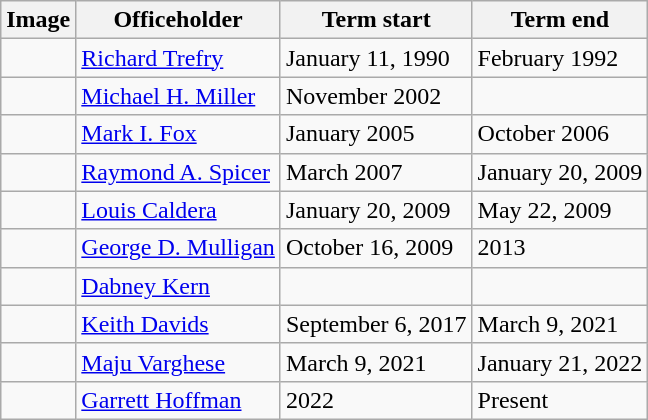<table class="wikitable">
<tr>
<th>Image</th>
<th>Officeholder</th>
<th>Term start</th>
<th>Term end</th>
</tr>
<tr>
<td></td>
<td><a href='#'>Richard Trefry</a></td>
<td>January 11, 1990</td>
<td>February 1992</td>
</tr>
<tr>
<td></td>
<td><a href='#'>Michael H. Miller</a></td>
<td>November 2002</td>
<td></td>
</tr>
<tr>
<td></td>
<td><a href='#'>Mark I. Fox</a></td>
<td>January 2005</td>
<td>October 2006</td>
</tr>
<tr>
<td></td>
<td><a href='#'>Raymond A. Spicer</a></td>
<td>March 2007</td>
<td>January 20, 2009</td>
</tr>
<tr>
<td></td>
<td><a href='#'>Louis Caldera</a></td>
<td>January 20, 2009</td>
<td>May 22, 2009</td>
</tr>
<tr>
<td></td>
<td><a href='#'>George D. Mulligan</a></td>
<td>October 16, 2009</td>
<td>2013</td>
</tr>
<tr>
<td></td>
<td><a href='#'>Dabney Kern</a></td>
<td></td>
<td></td>
</tr>
<tr>
<td></td>
<td><a href='#'>Keith Davids</a></td>
<td>September 6, 2017</td>
<td>March 9, 2021</td>
</tr>
<tr>
<td></td>
<td><a href='#'>Maju Varghese</a></td>
<td>March 9, 2021</td>
<td>January 21, 2022</td>
</tr>
<tr>
<td></td>
<td><a href='#'>Garrett Hoffman</a></td>
<td>2022</td>
<td>Present</td>
</tr>
</table>
